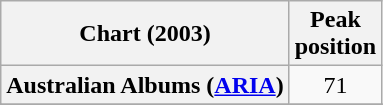<table class="wikitable sortable plainrowheaders">
<tr>
<th scope="col">Chart (2003)</th>
<th scope="col">Peak<br>position</th>
</tr>
<tr>
<th scope="row">Australian Albums (<a href='#'>ARIA</a>)</th>
<td align="center">71</td>
</tr>
<tr>
</tr>
<tr>
</tr>
<tr>
</tr>
<tr>
</tr>
<tr>
</tr>
</table>
